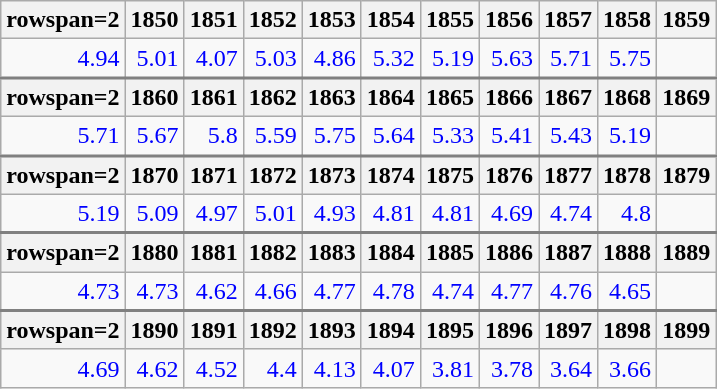<table class="wikitable " style="text-align:right">
<tr>
<th>rowspan=2 </th>
<th>1850</th>
<th>1851</th>
<th>1852</th>
<th>1853</th>
<th>1854</th>
<th>1855</th>
<th>1856</th>
<th>1857</th>
<th>1858</th>
<th>1859</th>
</tr>
<tr>
<td style="text-align:right; color:blue;">4.94</td>
<td style="text-align:right; color:blue;">5.01</td>
<td style="text-align:right; color:blue;">4.07</td>
<td style="text-align:right; color:blue;">5.03</td>
<td style="text-align:right; color:blue;">4.86</td>
<td style="text-align:right; color:blue;">5.32</td>
<td style="text-align:right; color:blue;">5.19</td>
<td style="text-align:right; color:blue;">5.63</td>
<td style="text-align:right; color:blue;">5.71</td>
<td style="text-align:right; color:blue;">5.75</td>
</tr>
<tr style="border-top:2px solid gray">
<th>rowspan=2 </th>
<th>1860</th>
<th>1861</th>
<th>1862</th>
<th>1863</th>
<th>1864</th>
<th>1865</th>
<th>1866</th>
<th>1867</th>
<th>1868</th>
<th>1869</th>
</tr>
<tr>
<td style="text-align:right; color:blue;">5.71</td>
<td style="text-align:right; color:blue;">5.67</td>
<td style="text-align:right; color:blue;">5.8</td>
<td style="text-align:right; color:blue;">5.59</td>
<td style="text-align:right; color:blue;">5.75</td>
<td style="text-align:right; color:blue;">5.64</td>
<td style="text-align:right; color:blue;">5.33</td>
<td style="text-align:right; color:blue;">5.41</td>
<td style="text-align:right; color:blue;">5.43</td>
<td style="text-align:right; color:blue;">5.19</td>
</tr>
<tr style="border-top:2px solid gray">
<th>rowspan=2 </th>
<th>1870</th>
<th>1871</th>
<th>1872</th>
<th>1873</th>
<th>1874</th>
<th>1875</th>
<th>1876</th>
<th>1877</th>
<th>1878</th>
<th>1879</th>
</tr>
<tr>
<td style="text-align:right; color:blue;">5.19</td>
<td style="text-align:right; color:blue;">5.09</td>
<td style="text-align:right; color:blue;">4.97</td>
<td style="text-align:right; color:blue;">5.01</td>
<td style="text-align:right; color:blue;">4.93</td>
<td style="text-align:right; color:blue;">4.81</td>
<td style="text-align:right; color:blue;">4.81</td>
<td style="text-align:right; color:blue;">4.69</td>
<td style="text-align:right; color:blue;">4.74</td>
<td style="text-align:right; color:blue;">4.8</td>
</tr>
<tr style="border-top:2px solid gray">
<th>rowspan=2 </th>
<th>1880</th>
<th>1881</th>
<th>1882</th>
<th>1883</th>
<th>1884</th>
<th>1885</th>
<th>1886</th>
<th>1887</th>
<th>1888</th>
<th>1889</th>
</tr>
<tr>
<td style="text-align:right; color:blue;">4.73</td>
<td style="text-align:right; color:blue;">4.73</td>
<td style="text-align:right; color:blue;">4.62</td>
<td style="text-align:right; color:blue;">4.66</td>
<td style="text-align:right; color:blue;">4.77</td>
<td style="text-align:right; color:blue;">4.78</td>
<td style="text-align:right; color:blue;">4.74</td>
<td style="text-align:right; color:blue;">4.77</td>
<td style="text-align:right; color:blue;">4.76</td>
<td style="text-align:right; color:blue;">4.65</td>
</tr>
<tr style="border-top:2px solid gray">
<th>rowspan=2 </th>
<th>1890</th>
<th>1891</th>
<th>1892</th>
<th>1893</th>
<th>1894</th>
<th>1895</th>
<th>1896</th>
<th>1897</th>
<th>1898</th>
<th>1899</th>
</tr>
<tr>
<td style="text-align:right; color:blue;">4.69</td>
<td style="text-align:right; color:blue;">4.62</td>
<td style="text-align:right; color:blue;">4.52</td>
<td style="text-align:right; color:blue;">4.4</td>
<td style="text-align:right; color:blue;">4.13</td>
<td style="text-align:right; color:blue;">4.07</td>
<td style="text-align:right; color:blue;">3.81</td>
<td style="text-align:right; color:blue;">3.78</td>
<td style="text-align:right; color:blue;">3.64</td>
<td style="text-align:right; color:blue;">3.66</td>
</tr>
</table>
